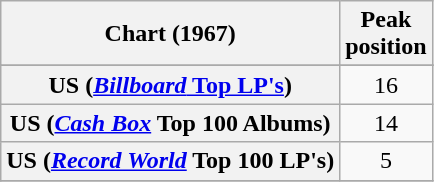<table class="wikitable sortable plainrowheaders" style="text-align:center">
<tr>
<th>Chart (1967)</th>
<th>Peak<br>position</th>
</tr>
<tr>
</tr>
<tr>
</tr>
<tr>
<th scope="row">US (<a href='#'><em>Billboard</em> Top LP's</a>)</th>
<td style="text-align:center;">16</td>
</tr>
<tr>
<th scope="row">US (<em><a href='#'>Cash Box</a></em> Top 100 Albums)</th>
<td style="text-align:center;">14</td>
</tr>
<tr>
<th scope="row">US (<em><a href='#'>Record World</a></em> Top 100 LP's)</th>
<td style="text-align:center;">5</td>
</tr>
<tr>
</tr>
</table>
